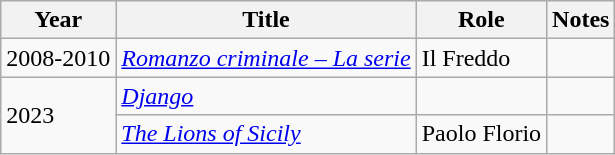<table class="wikitable sortable">
<tr>
<th>Year</th>
<th>Title</th>
<th>Role</th>
<th class="unsortable">Notes</th>
</tr>
<tr>
<td>2008-2010</td>
<td><em><a href='#'>Romanzo criminale – La serie</a></em></td>
<td>Il Freddo</td>
<td></td>
</tr>
<tr>
<td rowspan="2">2023</td>
<td><em><a href='#'>Django</a></em></td>
<td></td>
<td></td>
</tr>
<tr>
<td><em><a href='#'>The Lions of Sicily</a></em></td>
<td>Paolo Florio</td>
<td></td>
</tr>
</table>
